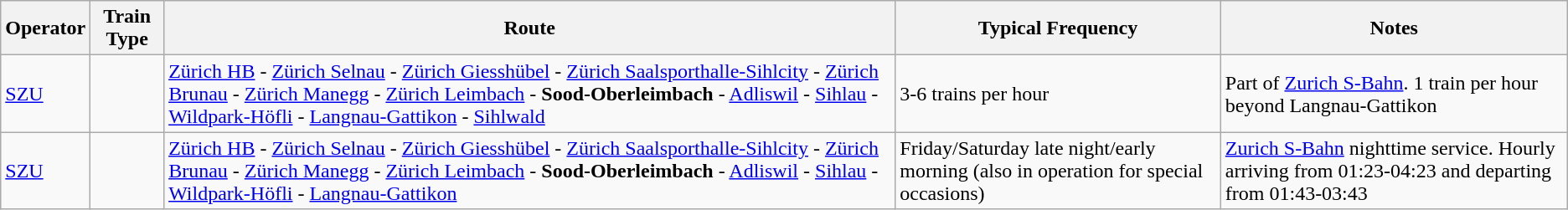<table class="wikitable vatop">
<tr>
<th>Operator</th>
<th>Train Type</th>
<th>Route</th>
<th>Typical Frequency</th>
<th>Notes</th>
</tr>
<tr>
<td><a href='#'>SZU</a></td>
<td></td>
<td><a href='#'>Zürich HB</a> - <a href='#'>Zürich Selnau</a> - <a href='#'>Zürich Giesshübel</a> - <a href='#'>Zürich Saalsporthalle-Sihlcity</a> - <a href='#'>Zürich Brunau</a> - <a href='#'>Zürich Manegg</a> - <a href='#'>Zürich Leimbach</a> - <strong>Sood-Oberleimbach</strong> - <a href='#'>Adliswil</a> - <a href='#'>Sihlau</a> - <a href='#'>Wildpark-Höfli</a> - <a href='#'>Langnau-Gattikon</a> - <a href='#'>Sihlwald</a></td>
<td>3-6 trains per hour</td>
<td>Part of <a href='#'>Zurich S-Bahn</a>. 1 train per hour beyond Langnau-Gattikon</td>
</tr>
<tr>
<td><a href='#'>SZU</a></td>
<td></td>
<td><a href='#'>Zürich HB</a> - <a href='#'>Zürich Selnau</a> - <a href='#'>Zürich Giesshübel</a> - <a href='#'>Zürich Saalsporthalle-Sihlcity</a> - <a href='#'>Zürich Brunau</a> - <a href='#'>Zürich Manegg</a> - <a href='#'>Zürich Leimbach</a> - <strong>Sood-Oberleimbach</strong> - <a href='#'>Adliswil</a> - <a href='#'>Sihlau</a> - <a href='#'>Wildpark-Höfli</a> - <a href='#'>Langnau-Gattikon</a></td>
<td>Friday/Saturday late night/early morning (also in operation for special occasions)</td>
<td><a href='#'>Zurich S-Bahn</a> nighttime service. Hourly arriving from 01:23-04:23 and departing from 01:43-03:43</td>
</tr>
</table>
